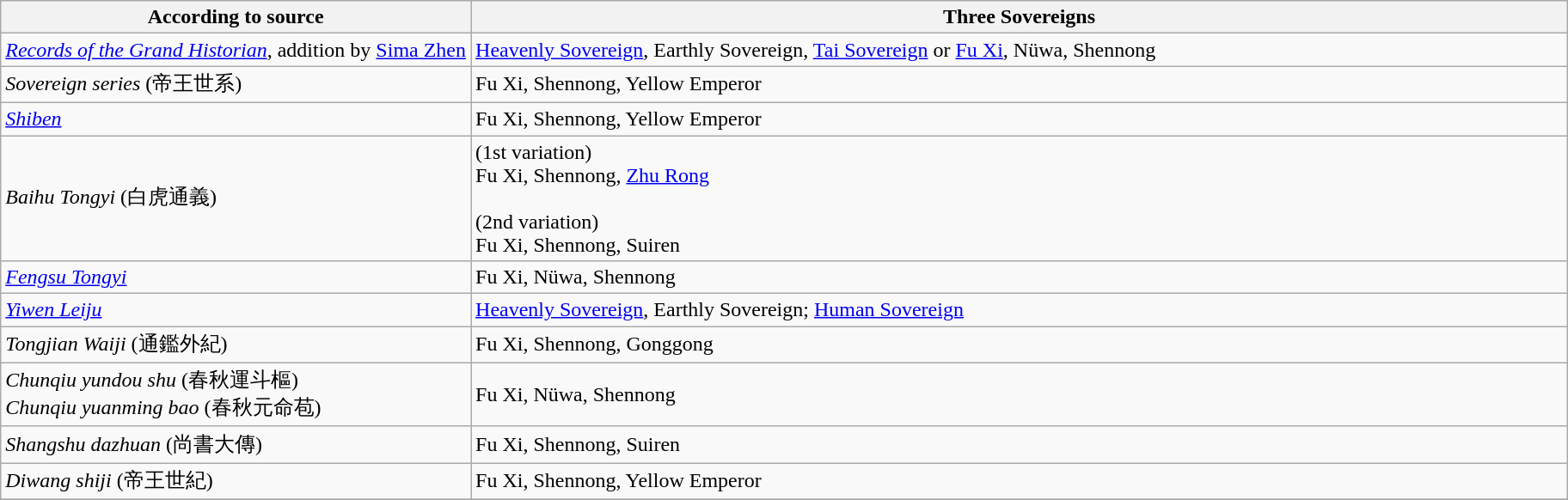<table class="wikitable sortable">
<tr>
<th width=30%>According to source</th>
<th width=70%>Three Sovereigns</th>
</tr>
<tr>
<td><em><a href='#'>Records of the Grand Historian</a></em>, addition by <a href='#'>Sima Zhen</a></td>
<td><a href='#'>Heavenly Sovereign</a>, Earthly Sovereign, <a href='#'>Tai Sovereign</a> or <a href='#'>Fu Xi</a>, Nüwa, Shennong</td>
</tr>
<tr>
<td><em>Sovereign series</em> (帝王世系)</td>
<td>Fu Xi, Shennong, Yellow Emperor</td>
</tr>
<tr>
<td><em><a href='#'>Shiben</a></em></td>
<td>Fu Xi, Shennong, Yellow Emperor</td>
</tr>
<tr>
<td><em>Baihu Tongyi</em> (白虎通義)</td>
<td>(1st variation)<br>Fu Xi, Shennong, <a href='#'>Zhu Rong</a><br><br>(2nd variation)<br>Fu Xi, Shennong, Suiren</td>
</tr>
<tr>
<td><em><a href='#'>Fengsu Tongyi</a></em></td>
<td>Fu Xi, Nüwa, Shennong</td>
</tr>
<tr>
<td><em><a href='#'>Yiwen Leiju</a></em></td>
<td><a href='#'>Heavenly Sovereign</a>, Earthly Sovereign; <a href='#'>Human Sovereign</a></td>
</tr>
<tr>
<td><em>Tongjian Waiji</em> (通鑑外紀)</td>
<td>Fu Xi, Shennong, Gonggong</td>
</tr>
<tr>
<td><em>Chunqiu yundou shu</em> (春秋運斗樞)<br><em>Chunqiu yuanming bao</em> (春秋元命苞)</td>
<td>Fu Xi, Nüwa, Shennong</td>
</tr>
<tr>
<td><em>Shangshu dazhuan</em> (尚書大傳)</td>
<td>Fu Xi, Shennong, Suiren</td>
</tr>
<tr>
<td><em>Diwang shiji</em> (帝王世紀)</td>
<td>Fu Xi, Shennong, Yellow Emperor</td>
</tr>
<tr>
</tr>
</table>
